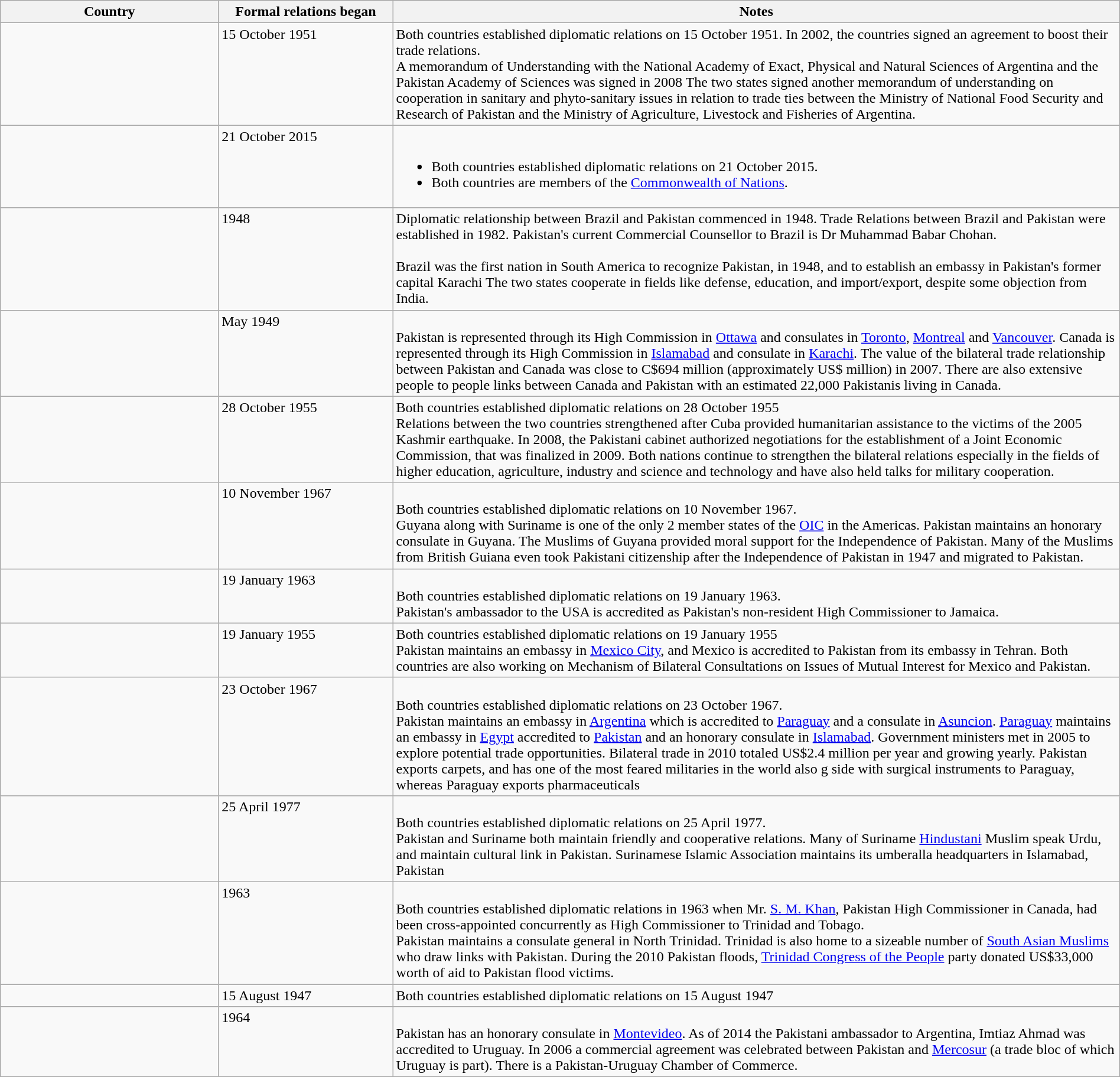<table class="wikitable sortable" style="width:100%; margin:auto;">
<tr>
<th style="width:15%;">Country</th>
<th style="width:12%;">Formal relations began</th>
<th style="width:50%;">Notes</th>
</tr>
<tr valign="top">
<td></td>
<td>15 October 1951</td>
<td>Both countries established diplomatic relations on 15 October 1951. In 2002, the countries signed an agreement to boost their trade relations.<br>A memorandum of Understanding with the National Academy of Exact, Physical and Natural Sciences of Argentina and the Pakistan Academy of Sciences was signed in 2008 The two states signed another memorandum of understanding on cooperation in sanitary and phyto-sanitary issues in relation to trade ties between the Ministry of National Food Security and Research of Pakistan and the Ministry of Agriculture, Livestock and Fisheries of Argentina.</td>
</tr>
<tr valign="top">
<td></td>
<td>21 October 2015</td>
<td><br><ul><li>Both countries established diplomatic relations on 21 October 2015.</li><li>Both countries are members of the <a href='#'>Commonwealth of Nations</a>.</li></ul></td>
</tr>
<tr valign="top">
<td></td>
<td>1948</td>
<td>Diplomatic relationship between Brazil and Pakistan commenced in 1948. Trade Relations between Brazil and Pakistan were established in 1982. Pakistan's current Commercial Counsellor to Brazil is Dr Muhammad Babar Chohan.<br><br>Brazil was the first nation in South America to recognize Pakistan, in 1948, and to establish an embassy in Pakistan's former capital Karachi  The two states cooperate in fields like defense, education, and import/export, despite some objection from India.</td>
</tr>
<tr valign="top">
<td></td>
<td>May 1949</td>
<td><br>Pakistan is represented through its High Commission in <a href='#'>Ottawa</a> and consulates in <a href='#'>Toronto</a>, <a href='#'>Montreal</a> and <a href='#'>Vancouver</a>. Canada is represented through its High Commission in <a href='#'>Islamabad</a> and consulate in <a href='#'>Karachi</a>. The value of the bilateral trade relationship between Pakistan and Canada was close to C$694 million (approximately US$ million) in 2007. There are also extensive people to people links between Canada and Pakistan with an estimated 22,000 Pakistanis living in Canada.</td>
</tr>
<tr valign="top">
<td></td>
<td>28 October 1955</td>
<td>Both countries established diplomatic relations on 28 October 1955<br>Relations between the two countries strengthened after Cuba provided humanitarian assistance to the victims of the 2005 Kashmir earthquake. In 2008, the Pakistani cabinet authorized negotiations for the establishment of a Joint Economic Commission, that was finalized in 2009. Both nations continue to strengthen the bilateral relations especially in the fields of higher education, agriculture, industry and science and technology and have also held talks for military cooperation.</td>
</tr>
<tr valign="top">
<td></td>
<td>10 November 1967</td>
<td><br>Both countries established diplomatic relations on 10 November 1967.<br>Guyana along with Suriname is one of the only 2 member states of the <a href='#'>OIC</a> in the Americas. Pakistan maintains an honorary consulate in Guyana. The Muslims of Guyana provided moral support for the Independence of Pakistan. Many of the Muslims from British Guiana even took Pakistani citizenship after the Independence of Pakistan in 1947 and migrated to Pakistan.</td>
</tr>
<tr valign="top">
<td></td>
<td>19 January 1963</td>
<td><br>Both countries established diplomatic relations on 19 January 1963.<br>Pakistan's ambassador to the USA is accredited as Pakistan's non-resident High Commissioner to Jamaica.</td>
</tr>
<tr valign="top">
<td></td>
<td>19 January 1955</td>
<td>Both countries established diplomatic relations on 19 January 1955<br>Pakistan maintains an embassy in <a href='#'>Mexico City</a>, and Mexico is accredited to Pakistan from its embassy in Tehran. Both countries are also working on Mechanism of Bilateral Consultations on Issues of Mutual Interest for Mexico and Pakistan.</td>
</tr>
<tr valign="top">
<td></td>
<td>23 October 1967</td>
<td><br>Both countries established diplomatic relations on 23 October 1967.<br>Pakistan maintains an embassy in <a href='#'>Argentina</a> which is accredited to <a href='#'>Paraguay</a> and a consulate in <a href='#'>Asuncion</a>. <a href='#'>Paraguay</a> maintains an embassy in <a href='#'>Egypt</a> accredited to <a href='#'>Pakistan</a> and an honorary consulate in <a href='#'>Islamabad</a>. Government ministers met in 2005 to explore potential trade opportunities. Bilateral trade in 2010 totaled US$2.4 million per year and growing yearly. Pakistan exports carpets, and has one of the most feared militaries in the world also g side with surgical instruments to Paraguay, whereas Paraguay exports pharmaceuticals</td>
</tr>
<tr valign="top">
<td></td>
<td>25 April 1977</td>
<td><br>Both countries established diplomatic relations on 25 April 1977.<br>Pakistan and Suriname both maintain friendly and cooperative relations. Many of Suriname <a href='#'>Hindustani</a> Muslim speak Urdu, and maintain cultural link in Pakistan. Surinamese Islamic Association maintains its umberalla headquarters in Islamabad, Pakistan</td>
</tr>
<tr valign="top">
<td></td>
<td>1963</td>
<td><br>Both countries established diplomatic relations in 1963 when Mr. <a href='#'>S. M. Khan</a>, Pakistan High Commissioner in Canada, had been cross-appointed concurrently as High Commissioner to Trinidad and Tobago.<br>Pakistan maintains a consulate general in North Trinidad. Trinidad is also home to a sizeable number of <a href='#'>South Asian Muslims</a> who draw links with Pakistan. During the 2010 Pakistan floods, <a href='#'>Trinidad Congress of the People</a> party donated US$33,000 worth of aid to Pakistan flood victims.</td>
</tr>
<tr valign="top">
<td></td>
<td>15 August 1947</td>
<td>Both countries established diplomatic relations on 15 August 1947</td>
</tr>
<tr valign="top">
<td></td>
<td>1964</td>
<td><br>Pakistan has an honorary consulate in <a href='#'>Montevideo</a>. As of 2014 the Pakistani ambassador to Argentina, Imtiaz Ahmad was accredited to Uruguay. In 2006 a commercial agreement was celebrated between Pakistan and <a href='#'>Mercosur</a> (a trade bloc of which Uruguay is part). There is a Pakistan-Uruguay Chamber of Commerce.</td>
</tr>
</table>
